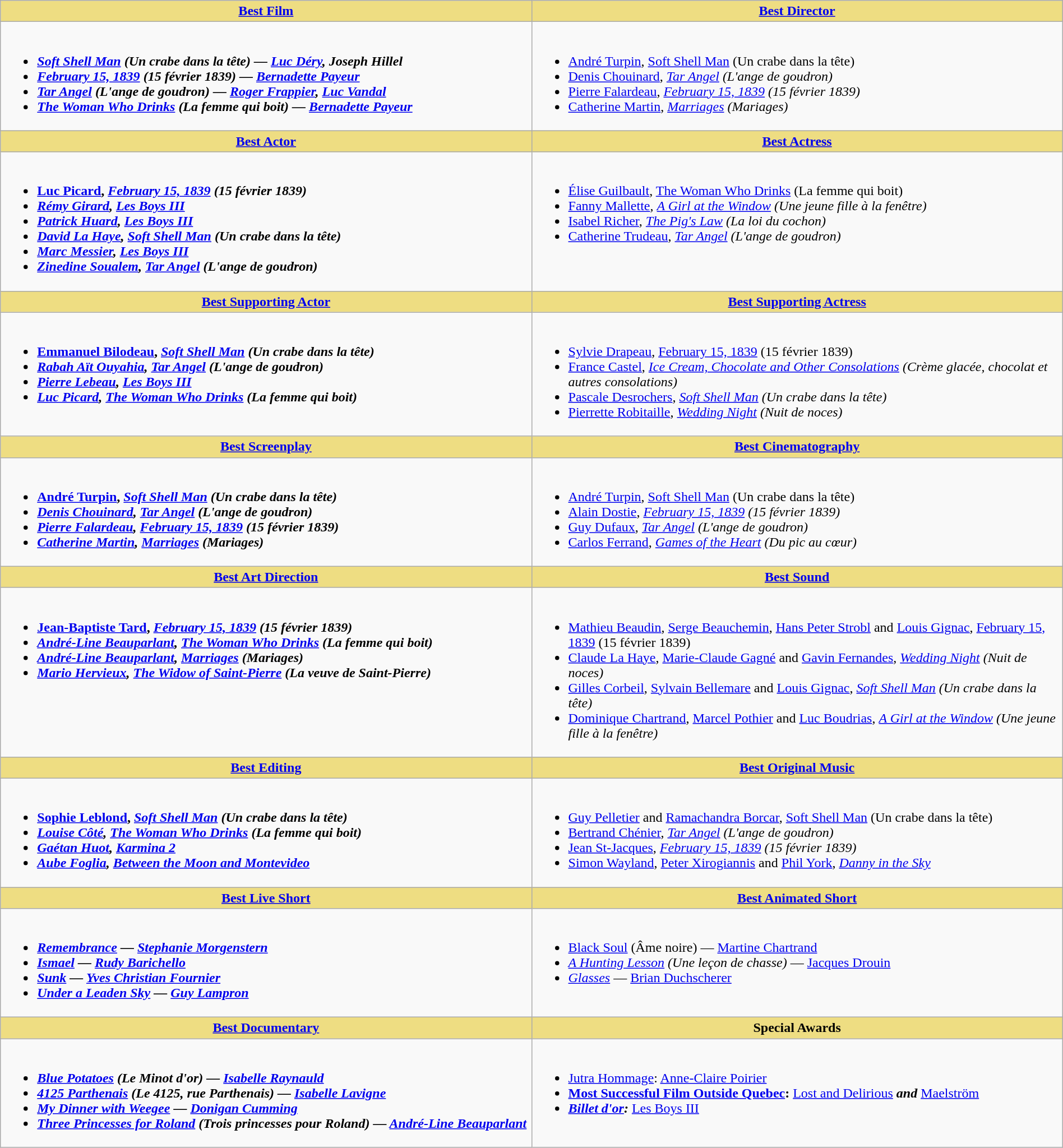<table class=wikitable width="100%">
<tr>
<th style="background:#EEDD82; width:50%"><a href='#'>Best Film</a></th>
<th style="background:#EEDD82; width:50%"><a href='#'>Best Director</a></th>
</tr>
<tr>
<td valign="top"><br><ul><li> <strong><em><a href='#'>Soft Shell Man</a> (Un crabe dans la tête)<em> — <a href='#'>Luc Déry</a>, Joseph Hillel<strong></li><li></em><a href='#'>February 15, 1839</a> (15 février 1839)<em> — <a href='#'>Bernadette Payeur</a></li><li></em><a href='#'>Tar Angel</a> (L'ange de goudron)<em> — <a href='#'>Roger Frappier</a>, <a href='#'>Luc Vandal</a></li><li></em><a href='#'>The Woman Who Drinks</a> (La femme qui boit)<em> — <a href='#'>Bernadette Payeur</a></li></ul></td>
<td valign="top"><br><ul><li> </strong><a href='#'>André Turpin</a>, </em><a href='#'>Soft Shell Man</a> (Un crabe dans la tête)</em></strong></li><li><a href='#'>Denis Chouinard</a>, <em><a href='#'>Tar Angel</a> (L'ange de goudron)</em></li><li><a href='#'>Pierre Falardeau</a>, <em><a href='#'>February 15, 1839</a> (15 février 1839)</em></li><li><a href='#'>Catherine Martin</a>, <em><a href='#'>Marriages</a> (Mariages)</em></li></ul></td>
</tr>
<tr>
<th style="background:#EEDD82; width:50%"><a href='#'>Best Actor</a></th>
<th style="background:#EEDD82; width:50%"><a href='#'>Best Actress</a></th>
</tr>
<tr>
<td valign="top"><br><ul><li> <strong><a href='#'>Luc Picard</a>, <em><a href='#'>February 15, 1839</a> (15 février 1839)<strong><em></li><li><a href='#'>Rémy Girard</a>, </em><a href='#'>Les Boys III</a><em></li><li><a href='#'>Patrick Huard</a>, </em><a href='#'>Les Boys III</a><em></li><li><a href='#'>David La Haye</a>, </em><a href='#'>Soft Shell Man</a> (Un crabe dans la tête)<em></li><li><a href='#'>Marc Messier</a>, </em><a href='#'>Les Boys III</a><em></li><li><a href='#'>Zinedine Soualem</a>, </em><a href='#'>Tar Angel</a> (L'ange de goudron)<em></li></ul></td>
<td valign="top"><br><ul><li> </strong><a href='#'>Élise Guilbault</a>, </em><a href='#'>The Woman Who Drinks</a> (La femme qui boit)</em></strong></li><li><a href='#'>Fanny Mallette</a>, <em><a href='#'>A Girl at the Window</a> (Une jeune fille à la fenêtre)</em></li><li><a href='#'>Isabel Richer</a>, <em><a href='#'>The Pig's Law</a> (La loi du cochon)</em></li><li><a href='#'>Catherine Trudeau</a>, <em><a href='#'>Tar Angel</a> (L'ange de goudron)</em></li></ul></td>
</tr>
<tr>
<th style="background:#EEDD82; width:50%"><a href='#'>Best Supporting Actor</a></th>
<th style="background:#EEDD82; width:50%"><a href='#'>Best Supporting Actress</a></th>
</tr>
<tr>
<td valign="top"><br><ul><li> <strong><a href='#'>Emmanuel Bilodeau</a>, <em><a href='#'>Soft Shell Man</a> (Un crabe dans la tête)<strong><em></li><li><a href='#'>Rabah Aït Ouyahia</a>, </em><a href='#'>Tar Angel</a> (L'ange de goudron)<em></li><li><a href='#'>Pierre Lebeau</a>, </em><a href='#'>Les Boys III</a><em></li><li><a href='#'>Luc Picard</a>, </em><a href='#'>The Woman Who Drinks</a> (La femme qui boit)<em></li></ul></td>
<td valign="top"><br><ul><li> </strong><a href='#'>Sylvie Drapeau</a>, </em><a href='#'>February 15, 1839</a> (15 février 1839)</em></strong></li><li><a href='#'>France Castel</a>, <em><a href='#'>Ice Cream, Chocolate and Other Consolations</a> (Crème glacée, chocolat et autres consolations)</em></li><li><a href='#'>Pascale Desrochers</a>, <em><a href='#'>Soft Shell Man</a> (Un crabe dans la tête)</em></li><li><a href='#'>Pierrette Robitaille</a>, <em><a href='#'>Wedding Night</a> (Nuit de noces)</em></li></ul></td>
</tr>
<tr>
<th style="background:#EEDD82; width:50%"><a href='#'>Best Screenplay</a></th>
<th style="background:#EEDD82; width:50%"><a href='#'>Best Cinematography</a></th>
</tr>
<tr>
<td valign="top"><br><ul><li> <strong><a href='#'>André Turpin</a>, <em><a href='#'>Soft Shell Man</a> (Un crabe dans la tête)<strong><em></li><li><a href='#'>Denis Chouinard</a>, </em><a href='#'>Tar Angel</a> (L'ange de goudron)<em></li><li><a href='#'>Pierre Falardeau</a>, </em><a href='#'>February 15, 1839</a> (15 février 1839)<em></li><li><a href='#'>Catherine Martin</a>, </em><a href='#'>Marriages</a> (Mariages)<em></li></ul></td>
<td valign="top"><br><ul><li> </strong><a href='#'>André Turpin</a>, </em><a href='#'>Soft Shell Man</a> (Un crabe dans la tête)</em></strong></li><li><a href='#'>Alain Dostie</a>, <em><a href='#'>February 15, 1839</a> (15 février 1839)</em></li><li><a href='#'>Guy Dufaux</a>, <em><a href='#'>Tar Angel</a> (L'ange de goudron)</em></li><li><a href='#'>Carlos Ferrand</a>, <em><a href='#'>Games of the Heart</a> (Du pic au cœur)</em></li></ul></td>
</tr>
<tr>
<th style="background:#EEDD82; width:50%"><a href='#'>Best Art Direction</a></th>
<th style="background:#EEDD82; width:50%"><a href='#'>Best Sound</a></th>
</tr>
<tr>
<td valign="top"><br><ul><li> <strong><a href='#'>Jean-Baptiste Tard</a>, <em><a href='#'>February 15, 1839</a> (15 février 1839)<strong><em></li><li><a href='#'>André-Line Beauparlant</a>, </em><a href='#'>The Woman Who Drinks</a> (La femme qui boit)<em></li><li><a href='#'>André-Line Beauparlant</a>, </em><a href='#'>Marriages</a> (Mariages)<em></li><li><a href='#'>Mario Hervieux</a>, </em><a href='#'>The Widow of Saint-Pierre</a> (La veuve de Saint-Pierre)<em></li></ul></td>
<td valign="top"><br><ul><li> </strong><a href='#'>Mathieu Beaudin</a>, <a href='#'>Serge Beauchemin</a>, <a href='#'>Hans Peter Strobl</a> and <a href='#'>Louis Gignac</a>, </em><a href='#'>February 15, 1839</a> (15 février 1839)</em></strong></li><li><a href='#'>Claude La Haye</a>, <a href='#'>Marie-Claude Gagné</a> and <a href='#'>Gavin Fernandes</a>, <em><a href='#'>Wedding Night</a> (Nuit de noces)</em></li><li><a href='#'>Gilles Corbeil</a>, <a href='#'>Sylvain Bellemare</a> and <a href='#'>Louis Gignac</a>, <em><a href='#'>Soft Shell Man</a> (Un crabe dans la tête)</em></li><li><a href='#'>Dominique Chartrand</a>, <a href='#'>Marcel Pothier</a> and <a href='#'>Luc Boudrias</a>, <em><a href='#'>A Girl at the Window</a> (Une jeune fille à la fenêtre)</em></li></ul></td>
</tr>
<tr>
<th style="background:#EEDD82; width:50%"><a href='#'>Best Editing</a></th>
<th style="background:#EEDD82; width:50%"><a href='#'>Best Original Music</a></th>
</tr>
<tr>
<td valign="top"><br><ul><li> <strong><a href='#'>Sophie Leblond</a>, <em><a href='#'>Soft Shell Man</a> (Un crabe dans la tête)<strong><em></li><li><a href='#'>Louise Côté</a>, </em><a href='#'>The Woman Who Drinks</a> (La femme qui boit)<em></li><li><a href='#'>Gaétan Huot</a>, </em><a href='#'>Karmina 2</a><em></li><li><a href='#'>Aube Foglia</a>, </em><a href='#'>Between the Moon and Montevideo</a><em></li></ul></td>
<td valign="top"><br><ul><li> </strong><a href='#'>Guy Pelletier</a> and <a href='#'>Ramachandra Borcar</a>, </em><a href='#'>Soft Shell Man</a> (Un crabe dans la tête)</em></strong></li><li><a href='#'>Bertrand Chénier</a>, <em><a href='#'>Tar Angel</a> (L'ange de goudron)</em></li><li><a href='#'>Jean St-Jacques</a>, <em><a href='#'>February 15, 1839</a> (15 février 1839)</em></li><li><a href='#'>Simon Wayland</a>, <a href='#'>Peter Xirogiannis</a> and <a href='#'>Phil York</a>, <em><a href='#'>Danny in the Sky</a></em></li></ul></td>
</tr>
<tr>
<th style="background:#EEDD82; width:50%"><a href='#'>Best Live Short</a></th>
<th style="background:#EEDD82; width:50%"><a href='#'>Best Animated Short</a></th>
</tr>
<tr>
<td valign="top"><br><ul><li> <strong><em><a href='#'>Remembrance</a><em> — <a href='#'>Stephanie Morgenstern</a><strong></li><li></em><a href='#'>Ismael</a><em> — <a href='#'>Rudy Barichello</a></li><li></em><a href='#'>Sunk</a><em> — <a href='#'>Yves Christian Fournier</a></li><li></em><a href='#'>Under a Leaden Sky</a><em> — <a href='#'>Guy Lampron</a></li></ul></td>
<td valign="top"><br><ul><li> </em></strong><a href='#'>Black Soul</a> (Âme noire)</em> — <a href='#'>Martine Chartrand</a></strong></li><li><em><a href='#'>A Hunting Lesson</a> (Une leçon de chasse)</em> — <a href='#'>Jacques Drouin</a></li><li><em><a href='#'>Glasses</a></em> — <a href='#'>Brian Duchscherer</a></li></ul></td>
</tr>
<tr>
<th style="background:#EEDD82; width:50%"><a href='#'>Best Documentary</a></th>
<th style="background:#EEDD82; width:50%">Special Awards</th>
</tr>
<tr>
<td valign="top"><br><ul><li><strong><em><a href='#'>Blue Potatoes</a> (Le Minot d'or)<em> — <a href='#'>Isabelle Raynauld</a><strong></li><li></em><a href='#'>4125 Parthenais</a> (Le 4125, rue Parthenais)<em> — <a href='#'>Isabelle Lavigne</a></li><li></em><a href='#'>My Dinner with Weegee</a><em> — <a href='#'>Donigan Cumming</a></li><li></em><a href='#'>Three Princesses for Roland</a> (Trois princesses pour Roland)<em> — <a href='#'>André-Line Beauparlant</a></li></ul></td>
<td valign="top"><br><ul><li><a href='#'>Jutra Hommage</a>: </strong><a href='#'>Anne-Claire Poirier</a><strong></li><li><a href='#'>Most Successful Film Outside Quebec</a>: </em></strong><a href='#'>Lost and Delirious</a><strong><em> and </em></strong><a href='#'>Maelström</a><strong><em></li><li><a href='#'>Billet d'or</a>: </em></strong><a href='#'>Les Boys III</a><strong><em></li></ul></td>
</tr>
</table>
